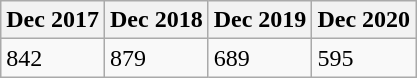<table class="wikitable">
<tr>
<th>Dec 2017</th>
<th>Dec 2018</th>
<th>Dec 2019</th>
<th>Dec 2020</th>
</tr>
<tr>
<td>842</td>
<td>879</td>
<td>689</td>
<td>595</td>
</tr>
</table>
